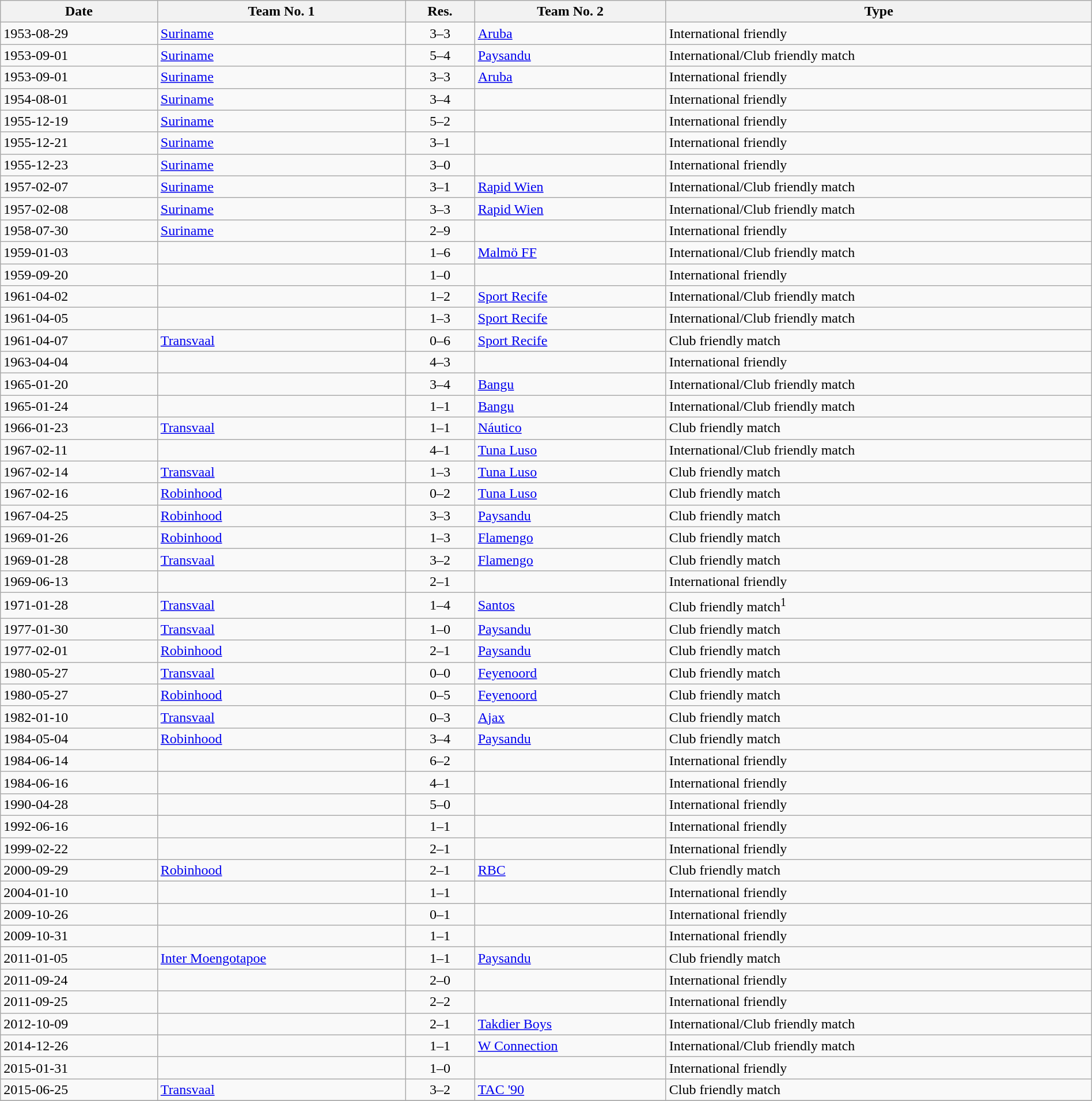<table class="wikitable" style="text-align: left;" width="100%">
<tr>
<th>Date</th>
<th>Team No. 1</th>
<th>Res.</th>
<th>Team No. 2</th>
<th>Type</th>
</tr>
<tr>
<td>1953-08-29</td>
<td> <a href='#'>Suriname</a></td>
<td style="text-align:center;">3–3</td>
<td> <a href='#'>Aruba</a></td>
<td>International friendly</td>
</tr>
<tr>
<td>1953-09-01</td>
<td> <a href='#'>Suriname</a></td>
<td style="text-align:center;">5–4</td>
<td> <a href='#'>Paysandu</a></td>
<td>International/Club friendly match</td>
</tr>
<tr>
<td>1953-09-01</td>
<td> <a href='#'>Suriname</a></td>
<td style="text-align:center;">3–3</td>
<td> <a href='#'>Aruba</a></td>
<td>International friendly</td>
</tr>
<tr>
<td>1954-08-01</td>
<td> <a href='#'>Suriname</a></td>
<td style="text-align:center;">3–4</td>
<td></td>
<td>International friendly</td>
</tr>
<tr>
<td>1955-12-19</td>
<td> <a href='#'>Suriname</a></td>
<td style="text-align:center;">5–2</td>
<td></td>
<td>International friendly</td>
</tr>
<tr>
<td>1955-12-21</td>
<td> <a href='#'>Suriname</a></td>
<td style="text-align:center;">3–1</td>
<td></td>
<td>International friendly</td>
</tr>
<tr>
<td>1955-12-23</td>
<td> <a href='#'>Suriname</a></td>
<td style="text-align:center;">3–0</td>
<td></td>
<td>International friendly</td>
</tr>
<tr>
<td>1957-02-07</td>
<td> <a href='#'>Suriname</a></td>
<td style="text-align:center;">3–1</td>
<td> <a href='#'>Rapid Wien</a></td>
<td>International/Club friendly match</td>
</tr>
<tr>
<td>1957-02-08</td>
<td> <a href='#'>Suriname</a></td>
<td style="text-align:center;">3–3</td>
<td> <a href='#'>Rapid Wien</a></td>
<td>International/Club friendly match</td>
</tr>
<tr>
<td>1958-07-30</td>
<td> <a href='#'>Suriname</a></td>
<td style="text-align:center;">2–9</td>
<td></td>
<td>International friendly</td>
</tr>
<tr>
<td>1959-01-03</td>
<td></td>
<td style="text-align:center;">1–6</td>
<td> <a href='#'>Malmö FF</a></td>
<td>International/Club friendly match</td>
</tr>
<tr>
<td>1959-09-20</td>
<td></td>
<td style="text-align:center;">1–0</td>
<td></td>
<td>International friendly</td>
</tr>
<tr>
<td>1961-04-02</td>
<td></td>
<td style="text-align:center;">1–2</td>
<td> <a href='#'>Sport Recife</a></td>
<td>International/Club friendly match</td>
</tr>
<tr>
<td>1961-04-05</td>
<td></td>
<td style="text-align:center;">1–3</td>
<td> <a href='#'>Sport Recife</a></td>
<td>International/Club friendly match</td>
</tr>
<tr>
<td>1961-04-07</td>
<td> <a href='#'>Transvaal</a></td>
<td style="text-align:center;">0–6</td>
<td> <a href='#'>Sport Recife</a></td>
<td>Club friendly match</td>
</tr>
<tr>
<td>1963-04-04</td>
<td></td>
<td style="text-align:center;">4–3</td>
<td></td>
<td>International friendly</td>
</tr>
<tr>
<td>1965-01-20</td>
<td></td>
<td style="text-align:center;">3–4</td>
<td> <a href='#'>Bangu</a></td>
<td>International/Club friendly match</td>
</tr>
<tr>
<td>1965-01-24</td>
<td></td>
<td style="text-align:center;">1–1</td>
<td> <a href='#'>Bangu</a></td>
<td>International/Club friendly match</td>
</tr>
<tr>
<td>1966-01-23</td>
<td> <a href='#'>Transvaal</a></td>
<td style="text-align:center;">1–1</td>
<td> <a href='#'>Náutico</a></td>
<td>Club friendly match</td>
</tr>
<tr>
<td>1967-02-11</td>
<td></td>
<td style="text-align:center;">4–1</td>
<td> <a href='#'>Tuna Luso</a></td>
<td>International/Club friendly match</td>
</tr>
<tr>
<td>1967-02-14</td>
<td> <a href='#'>Transvaal</a></td>
<td style="text-align:center;">1–3</td>
<td> <a href='#'>Tuna Luso</a></td>
<td>Club friendly match</td>
</tr>
<tr>
<td>1967-02-16</td>
<td> <a href='#'>Robinhood</a></td>
<td style="text-align:center;">0–2</td>
<td> <a href='#'>Tuna Luso</a></td>
<td>Club friendly match</td>
</tr>
<tr>
<td>1967-04-25</td>
<td> <a href='#'>Robinhood</a></td>
<td style="text-align:center;">3–3</td>
<td> <a href='#'>Paysandu</a></td>
<td>Club friendly match</td>
</tr>
<tr>
<td>1969-01-26</td>
<td> <a href='#'>Robinhood</a></td>
<td style="text-align:center;">1–3</td>
<td> <a href='#'>Flamengo</a></td>
<td>Club friendly match</td>
</tr>
<tr>
<td>1969-01-28</td>
<td> <a href='#'>Transvaal</a></td>
<td style="text-align:center;">3–2</td>
<td> <a href='#'>Flamengo</a></td>
<td>Club friendly match</td>
</tr>
<tr>
<td>1969-06-13</td>
<td></td>
<td style="text-align:center;">2–1</td>
<td></td>
<td>International friendly</td>
</tr>
<tr>
<td>1971-01-28</td>
<td> <a href='#'>Transvaal</a></td>
<td style="text-align:center;">1–4</td>
<td> <a href='#'>Santos</a></td>
<td>Club friendly match<sup>1</sup></td>
</tr>
<tr>
<td>1977-01-30</td>
<td> <a href='#'>Transvaal</a></td>
<td style="text-align:center;">1–0</td>
<td> <a href='#'>Paysandu</a></td>
<td>Club friendly match</td>
</tr>
<tr>
<td>1977-02-01</td>
<td> <a href='#'>Robinhood</a></td>
<td style="text-align:center;">2–1</td>
<td> <a href='#'>Paysandu</a></td>
<td>Club friendly match</td>
</tr>
<tr>
<td>1980-05-27</td>
<td> <a href='#'>Transvaal</a></td>
<td style="text-align:center;">0–0</td>
<td> <a href='#'>Feyenoord</a></td>
<td>Club friendly match</td>
</tr>
<tr>
<td>1980-05-27</td>
<td> <a href='#'>Robinhood</a></td>
<td style="text-align:center;">0–5</td>
<td> <a href='#'>Feyenoord</a></td>
<td>Club friendly match</td>
</tr>
<tr>
<td>1982-01-10</td>
<td> <a href='#'>Transvaal</a></td>
<td style="text-align:center;">0–3</td>
<td> <a href='#'>Ajax</a></td>
<td>Club friendly match</td>
</tr>
<tr>
<td>1984-05-04</td>
<td> <a href='#'>Robinhood</a></td>
<td style="text-align:center;">3–4</td>
<td> <a href='#'>Paysandu</a></td>
<td>Club friendly match</td>
</tr>
<tr>
<td>1984-06-14</td>
<td></td>
<td style="text-align:center;">6–2</td>
<td></td>
<td>International friendly</td>
</tr>
<tr>
<td>1984-06-16</td>
<td></td>
<td style="text-align:center;">4–1</td>
<td></td>
<td>International friendly</td>
</tr>
<tr>
<td>1990-04-28</td>
<td></td>
<td style="text-align:center;">5–0</td>
<td></td>
<td>International friendly</td>
</tr>
<tr>
<td>1992-06-16</td>
<td></td>
<td style="text-align:center;">1–1</td>
<td></td>
<td>International friendly</td>
</tr>
<tr>
<td>1999-02-22</td>
<td></td>
<td style="text-align:center;">2–1</td>
<td></td>
<td>International friendly</td>
</tr>
<tr>
<td>2000-09-29</td>
<td> <a href='#'>Robinhood</a></td>
<td style="text-align:center;">2–1</td>
<td> <a href='#'>RBC</a></td>
<td>Club friendly match</td>
</tr>
<tr>
<td>2004-01-10</td>
<td></td>
<td style="text-align:center;">1–1</td>
<td></td>
<td>International friendly</td>
</tr>
<tr>
<td>2009-10-26</td>
<td></td>
<td style="text-align:center;">0–1</td>
<td></td>
<td>International friendly</td>
</tr>
<tr>
<td>2009-10-31</td>
<td></td>
<td style="text-align:center;">1–1</td>
<td></td>
<td>International friendly</td>
</tr>
<tr>
<td>2011-01-05</td>
<td> <a href='#'>Inter Moengotapoe</a></td>
<td style="text-align:center;">1–1</td>
<td> <a href='#'>Paysandu</a></td>
<td>Club friendly match</td>
</tr>
<tr>
<td>2011-09-24</td>
<td></td>
<td style="text-align:center;">2–0</td>
<td></td>
<td>International friendly</td>
</tr>
<tr>
<td>2011-09-25</td>
<td></td>
<td style="text-align:center;">2–2</td>
<td></td>
<td>International friendly</td>
</tr>
<tr>
<td>2012-10-09</td>
<td></td>
<td style="text-align:center;">2–1</td>
<td> <a href='#'>Takdier Boys</a></td>
<td>International/Club friendly match</td>
</tr>
<tr>
<td>2014-12-26</td>
<td></td>
<td style="text-align:center;">1–1</td>
<td> <a href='#'>W Connection</a></td>
<td>International/Club friendly match</td>
</tr>
<tr>
<td>2015-01-31</td>
<td></td>
<td style="text-align:center;">1–0</td>
<td></td>
<td>International friendly</td>
</tr>
<tr>
<td>2015-06-25</td>
<td> <a href='#'>Transvaal</a></td>
<td style="text-align:center;">3–2</td>
<td> <a href='#'>TAC '90</a></td>
<td>Club friendly match</td>
</tr>
<tr>
</tr>
</table>
